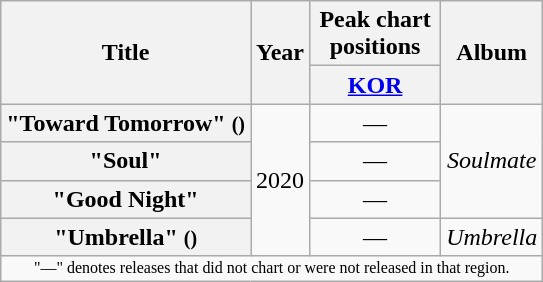<table class="wikitable plainrowheaders" style="text-align:center;">
<tr>
<th scope="col" rowspan="2">Title</th>
<th scope="col" rowspan="2">Year</th>
<th scope="col" colspan="1" style="width:5em;">Peak chart positions</th>
<th scope="col" rowspan="2">Album</th>
</tr>
<tr>
<th><a href='#'>KOR</a><br></th>
</tr>
<tr>
<th scope="row">"Toward Tomorrow" <small>()</small></th>
<td rowspan="4">2020</td>
<td>—</td>
<td rowspan="3"><em>Soulmate</em></td>
</tr>
<tr>
<th scope="row">"Soul"</th>
<td>—</td>
</tr>
<tr>
<th scope="row">"Good Night"</th>
<td>—</td>
</tr>
<tr>
<th scope="row">"Umbrella" <small>()</small></th>
<td>—</td>
<td><em>Umbrella</em></td>
</tr>
<tr>
<td colspan="4" style="font-size:8pt">"—" denotes releases that did not chart or were not released in that region.</td>
</tr>
</table>
